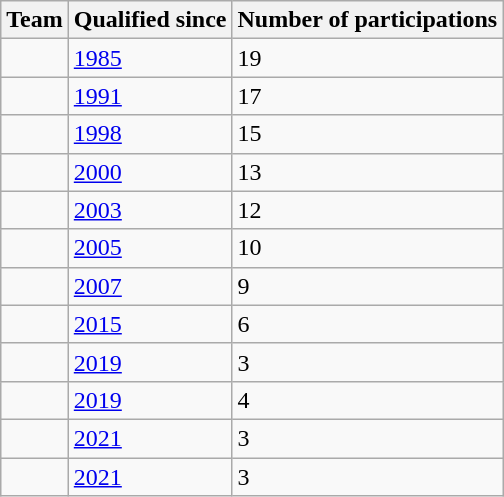<table class="wikitable">
<tr>
<th>Team</th>
<th>Qualified since</th>
<th>Number of participations</th>
</tr>
<tr>
<td></td>
<td><a href='#'>1985</a></td>
<td>19</td>
</tr>
<tr>
<td></td>
<td><a href='#'>1991</a></td>
<td>17</td>
</tr>
<tr>
<td></td>
<td><a href='#'>1998</a></td>
<td>15</td>
</tr>
<tr>
<td></td>
<td><a href='#'>2000</a></td>
<td>13</td>
</tr>
<tr>
<td></td>
<td><a href='#'>2003</a></td>
<td>12</td>
</tr>
<tr>
<td></td>
<td><a href='#'>2005</a></td>
<td>10</td>
</tr>
<tr>
<td></td>
<td><a href='#'>2007</a></td>
<td>9</td>
</tr>
<tr>
<td></td>
<td><a href='#'>2015</a></td>
<td>6</td>
</tr>
<tr>
<td></td>
<td><a href='#'>2019</a></td>
<td>3</td>
</tr>
<tr>
<td></td>
<td><a href='#'>2019</a></td>
<td>4</td>
</tr>
<tr>
<td></td>
<td><a href='#'>2021</a></td>
<td>3</td>
</tr>
<tr>
<td></td>
<td><a href='#'>2021</a></td>
<td>3</td>
</tr>
</table>
